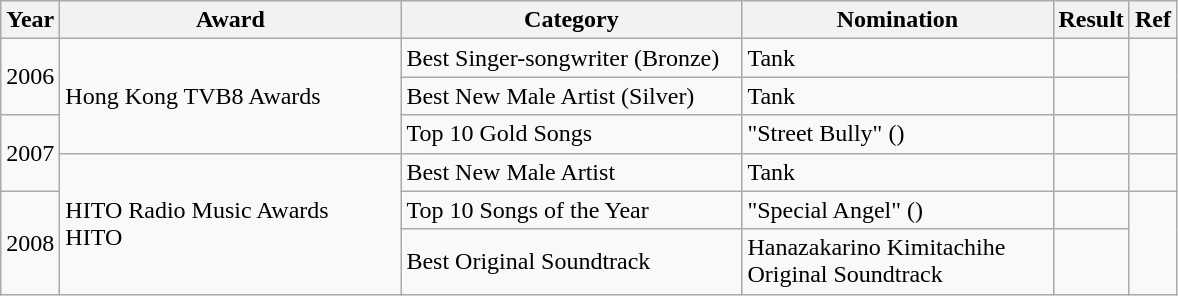<table class="wikitable">
<tr>
<th>Year</th>
<th width="220">Award</th>
<th width="220">Category</th>
<th width="200">Nomination</th>
<th>Result</th>
<th>Ref</th>
</tr>
<tr>
<td rowspan="2">2006</td>
<td rowspan="3">Hong Kong TVB8 Awards</td>
<td>Best Singer-songwriter (Bronze)</td>
<td>Tank</td>
<td></td>
<td rowspan="2" align="center"></td>
</tr>
<tr>
<td>Best New Male Artist (Silver)</td>
<td>Tank</td>
<td></td>
</tr>
<tr>
<td rowspan="2">2007</td>
<td>Top 10 Gold Songs</td>
<td>"Street Bully" ()</td>
<td></td>
<td align="center"></td>
</tr>
<tr>
<td rowspan="3">HITO Radio Music Awards<br>HITO</td>
<td>Best New Male Artist</td>
<td>Tank</td>
<td></td>
<td align="center"></td>
</tr>
<tr>
<td rowspan="2">2008</td>
<td>Top 10 Songs of the Year</td>
<td>"Special Angel" ()</td>
<td></td>
<td rowspan="2" align="center"></td>
</tr>
<tr>
<td>Best Original Soundtrack</td>
<td>Hanazakarino Kimitachihe Original Soundtrack</td>
<td></td>
</tr>
</table>
